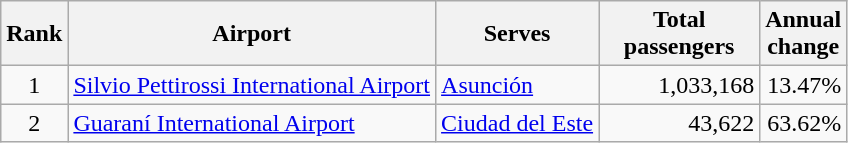<table class="wikitable sortable">
<tr>
<th>Rank</th>
<th>Airport</th>
<th>Serves</th>
<th style="width:100px">Total<br>passengers</th>
<th>Annual<br>change</th>
</tr>
<tr>
<td align="center">1</td>
<td><a href='#'>Silvio Pettirossi International Airport</a></td>
<td><a href='#'>Asunción</a></td>
<td align="right">1,033,168</td>
<td align="right">13.47%</td>
</tr>
<tr>
<td align="center">2</td>
<td><a href='#'>Guaraní International Airport</a></td>
<td><a href='#'>Ciudad del Este</a></td>
<td align="right">43,622</td>
<td align="right">63.62%</td>
</tr>
</table>
